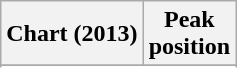<table class="wikitable sortable plainrowheaders">
<tr>
<th>Chart (2013)</th>
<th>Peak<br>position</th>
</tr>
<tr>
</tr>
<tr>
</tr>
<tr>
</tr>
<tr>
</tr>
</table>
